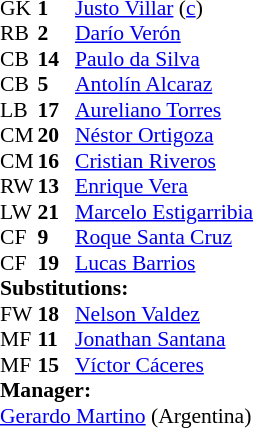<table style="font-size: 90%" cellspacing="0" cellpadding="0">
<tr>
<th width="25"></th>
<th width="25"></th>
</tr>
<tr>
<td>GK</td>
<td><strong>1</strong></td>
<td><a href='#'>Justo Villar</a> (<a href='#'>c</a>)</td>
</tr>
<tr>
<td>RB</td>
<td><strong>2</strong></td>
<td><a href='#'>Darío Verón</a></td>
</tr>
<tr>
<td>CB</td>
<td><strong>14</strong></td>
<td><a href='#'>Paulo da Silva</a></td>
</tr>
<tr>
<td>CB</td>
<td><strong>5</strong></td>
<td><a href='#'>Antolín Alcaraz</a></td>
</tr>
<tr>
<td>LB</td>
<td><strong>17</strong></td>
<td><a href='#'>Aureliano Torres</a></td>
</tr>
<tr>
<td>CM</td>
<td><strong>20</strong></td>
<td><a href='#'>Néstor Ortigoza</a></td>
</tr>
<tr>
<td>CM</td>
<td><strong>16</strong></td>
<td><a href='#'>Cristian Riveros</a></td>
</tr>
<tr>
<td>RW</td>
<td><strong>13</strong></td>
<td><a href='#'>Enrique Vera</a></td>
<td></td>
<td></td>
</tr>
<tr>
<td>LW</td>
<td><strong>21</strong></td>
<td><a href='#'>Marcelo Estigarribia</a></td>
<td></td>
<td></td>
</tr>
<tr>
<td>CF</td>
<td><strong>9</strong></td>
<td><a href='#'>Roque Santa Cruz</a></td>
<td></td>
<td></td>
</tr>
<tr>
<td>CF</td>
<td><strong>19</strong></td>
<td><a href='#'>Lucas Barrios</a></td>
</tr>
<tr>
<td colspan=3><strong>Substitutions:</strong></td>
</tr>
<tr>
<td>FW</td>
<td><strong>18</strong></td>
<td><a href='#'>Nelson Valdez</a></td>
<td></td>
<td></td>
</tr>
<tr>
<td>MF</td>
<td><strong>11</strong></td>
<td><a href='#'>Jonathan Santana</a></td>
<td></td>
<td></td>
</tr>
<tr>
<td>MF</td>
<td><strong>15</strong></td>
<td><a href='#'>Víctor Cáceres</a></td>
<td></td>
<td></td>
</tr>
<tr>
<td colspan=3><strong>Manager:</strong></td>
</tr>
<tr>
<td colspan=3><a href='#'>Gerardo Martino</a> (Argentina)</td>
</tr>
</table>
